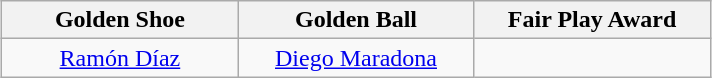<table class=wikitable style="text-align:center; margin:auto">
<tr>
<th width=150px>Golden Shoe</th>
<th width=150px>Golden Ball</th>
<th width=150px>Fair Play Award</th>
</tr>
<tr>
<td> <a href='#'>Ramón Díaz</a></td>
<td> <a href='#'>Diego Maradona</a></td>
<td></td>
</tr>
</table>
